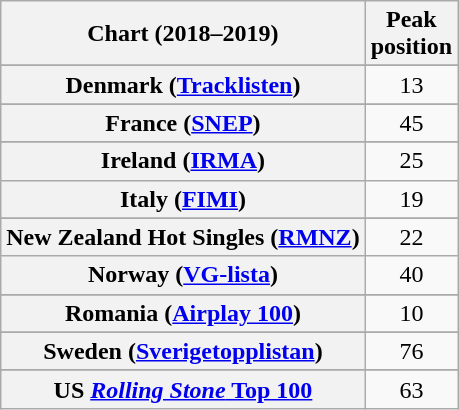<table class="wikitable sortable plainrowheaders" style="text-align:center">
<tr>
<th scope="col">Chart (2018–2019)</th>
<th scope="col">Peak<br>position</th>
</tr>
<tr>
</tr>
<tr>
</tr>
<tr>
</tr>
<tr>
</tr>
<tr>
</tr>
<tr>
<th scope="row">Denmark (<a href='#'>Tracklisten</a>)</th>
<td>13</td>
</tr>
<tr>
</tr>
<tr>
<th scope="row">France (<a href='#'>SNEP</a>)</th>
<td>45</td>
</tr>
<tr>
</tr>
<tr>
</tr>
<tr>
</tr>
<tr>
<th scope="row">Ireland (<a href='#'>IRMA</a>)</th>
<td>25</td>
</tr>
<tr>
<th scope="row">Italy (<a href='#'>FIMI</a>)<br></th>
<td>19</td>
</tr>
<tr>
</tr>
<tr>
<th scope="row">New Zealand Hot Singles (<a href='#'>RMNZ</a>)</th>
<td>22</td>
</tr>
<tr>
<th scope="row">Norway (<a href='#'>VG-lista</a>)</th>
<td>40</td>
</tr>
<tr>
</tr>
<tr>
<th scope="row">Romania (<a href='#'>Airplay 100</a>)</th>
<td>10</td>
</tr>
<tr>
</tr>
<tr>
<th scope="row">Sweden (<a href='#'>Sverigetopplistan</a>)</th>
<td>76</td>
</tr>
<tr>
</tr>
<tr>
</tr>
<tr>
</tr>
<tr>
</tr>
<tr>
</tr>
<tr>
</tr>
<tr>
<th scope="row">US <a href='#'><em>Rolling Stone</em> Top 100</a></th>
<td>63</td>
</tr>
</table>
